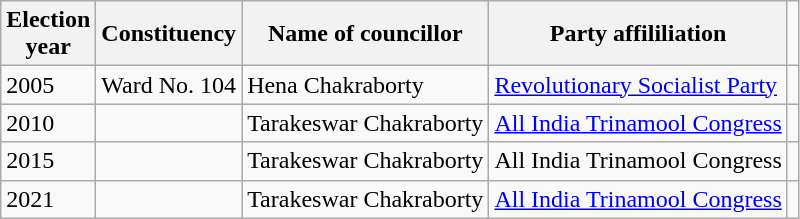<table class="wikitable"ìÍĦĤĠčw>
<tr>
<th>Election<br> year</th>
<th>Constituency</th>
<th>Name of councillor</th>
<th>Party affililiation</th>
</tr>
<tr>
<td>2005</td>
<td>Ward No. 104</td>
<td>Hena Chakraborty</td>
<td><a href='#'>Revolutionary Socialist Party</a></td>
<td></td>
</tr>
<tr>
<td>2010</td>
<td></td>
<td>Tarakeswar Chakraborty</td>
<td><a href='#'>All India Trinamool Congress</a></td>
<td></td>
</tr>
<tr>
<td>2015</td>
<td></td>
<td>Tarakeswar Chakraborty</td>
<td>All India Trinamool Congress</td>
<td></td>
</tr>
<tr>
<td>2021</td>
<td></td>
<td>Tarakeswar Chakraborty</td>
<td><a href='#'>All India Trinamool Congress</a></td>
<td></td>
</tr>
</table>
